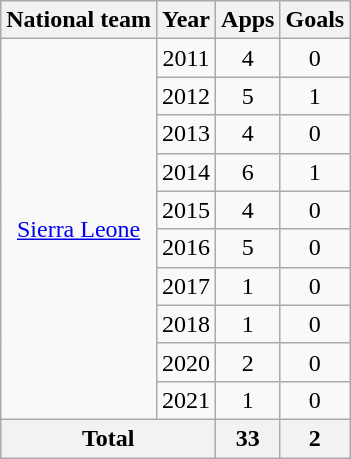<table class="wikitable" style="text-align:center">
<tr>
<th>National team</th>
<th>Year</th>
<th>Apps</th>
<th>Goals</th>
</tr>
<tr>
<td rowspan="10"><a href='#'>Sierra Leone</a></td>
<td>2011</td>
<td>4</td>
<td>0</td>
</tr>
<tr>
<td>2012</td>
<td>5</td>
<td>1</td>
</tr>
<tr>
<td>2013</td>
<td>4</td>
<td>0</td>
</tr>
<tr>
<td>2014</td>
<td>6</td>
<td>1</td>
</tr>
<tr>
<td>2015</td>
<td>4</td>
<td>0</td>
</tr>
<tr>
<td>2016</td>
<td>5</td>
<td>0</td>
</tr>
<tr>
<td>2017</td>
<td>1</td>
<td>0</td>
</tr>
<tr>
<td>2018</td>
<td>1</td>
<td>0</td>
</tr>
<tr>
<td>2020</td>
<td>2</td>
<td>0</td>
</tr>
<tr>
<td>2021</td>
<td>1</td>
<td>0</td>
</tr>
<tr>
<th colspan="2">Total</th>
<th>33</th>
<th>2</th>
</tr>
</table>
